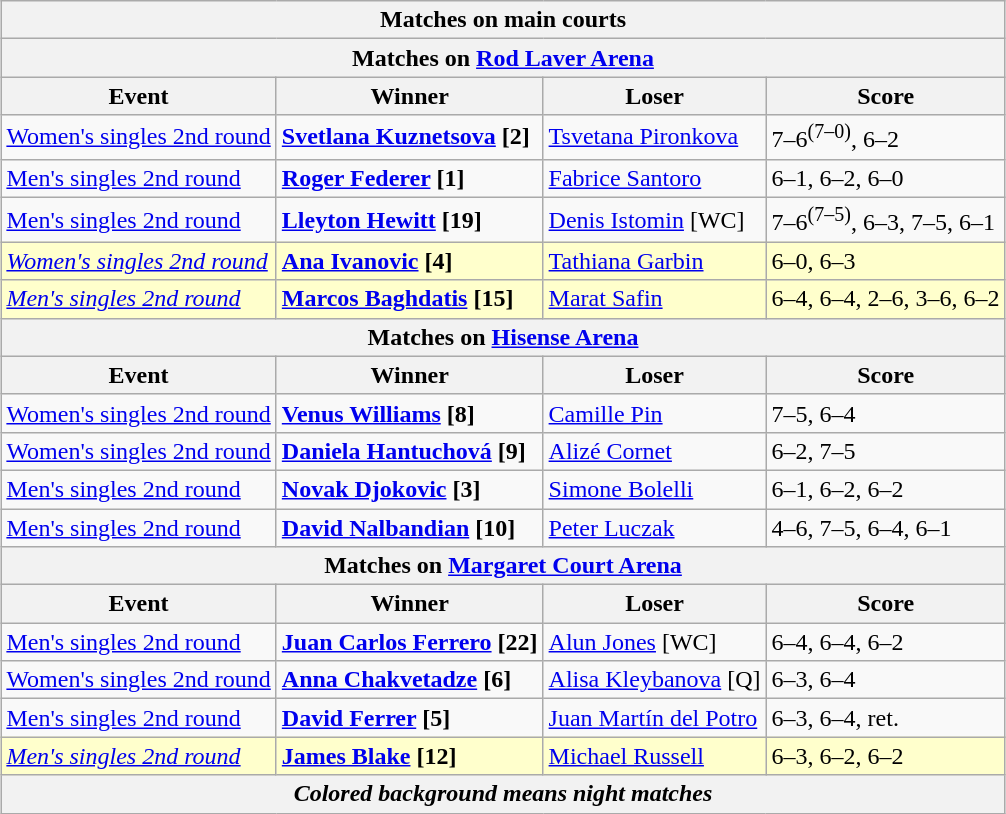<table class="wikitable collapsible uncollapsed" style="margin:auto;">
<tr>
<th colspan=4 style="white-space:nowrap;">Matches on main courts</th>
</tr>
<tr>
<th colspan=4>Matches on <a href='#'>Rod Laver Arena</a></th>
</tr>
<tr>
<th>Event</th>
<th>Winner</th>
<th>Loser</th>
<th>Score</th>
</tr>
<tr>
<td><a href='#'>Women's singles 2nd round</a></td>
<td> <strong><a href='#'>Svetlana Kuznetsova</a> [2]</strong></td>
<td> <a href='#'>Tsvetana Pironkova</a></td>
<td>7–6<sup>(7–0)</sup>, 6–2</td>
</tr>
<tr>
<td><a href='#'>Men's singles 2nd round</a></td>
<td> <strong><a href='#'>Roger Federer</a> [1] </strong></td>
<td> <a href='#'>Fabrice Santoro</a></td>
<td>6–1, 6–2, 6–0</td>
</tr>
<tr>
<td><a href='#'>Men's singles 2nd round</a></td>
<td> <strong><a href='#'>Lleyton Hewitt</a> [19]</strong></td>
<td> <a href='#'>Denis Istomin</a> [WC]</td>
<td>7–6<sup>(7–5)</sup>, 6–3, 7–5, 6–1</td>
</tr>
<tr bgcolor="#FFFFCC">
<td><em><a href='#'>Women's singles 2nd round</a></em></td>
<td> <strong><a href='#'>Ana Ivanovic</a> [4]</strong></td>
<td> <a href='#'>Tathiana Garbin</a></td>
<td>6–0, 6–3</td>
</tr>
<tr bgcolor="#FFFFCC">
<td><em><a href='#'>Men's singles 2nd round</a></em></td>
<td> <strong><a href='#'>Marcos Baghdatis</a> [15]</strong></td>
<td> <a href='#'>Marat Safin</a></td>
<td>6–4, 6–4, 2–6, 3–6, 6–2</td>
</tr>
<tr>
<th colspan=4>Matches on <a href='#'>Hisense Arena</a></th>
</tr>
<tr>
<th>Event</th>
<th>Winner</th>
<th>Loser</th>
<th>Score</th>
</tr>
<tr>
<td><a href='#'>Women's singles 2nd round</a></td>
<td> <strong><a href='#'>Venus Williams</a> [8]</strong></td>
<td> <a href='#'>Camille Pin</a></td>
<td>7–5, 6–4</td>
</tr>
<tr>
<td><a href='#'>Women's singles 2nd round</a></td>
<td> <strong><a href='#'>Daniela Hantuchová</a> [9]</strong></td>
<td> <a href='#'>Alizé Cornet</a></td>
<td>6–2, 7–5</td>
</tr>
<tr>
<td><a href='#'>Men's singles 2nd round</a></td>
<td> <strong><a href='#'>Novak Djokovic</a> [3]</strong></td>
<td> <a href='#'>Simone Bolelli</a></td>
<td>6–1, 6–2, 6–2</td>
</tr>
<tr>
<td><a href='#'>Men's singles 2nd round</a></td>
<td> <strong><a href='#'>David Nalbandian</a> [10]</strong></td>
<td> <a href='#'>Peter Luczak</a></td>
<td>4–6, 7–5, 6–4, 6–1</td>
</tr>
<tr>
<th colspan=4>Matches on <a href='#'>Margaret Court Arena</a></th>
</tr>
<tr>
<th>Event</th>
<th>Winner</th>
<th>Loser</th>
<th>Score</th>
</tr>
<tr>
<td><a href='#'>Men's singles 2nd round</a></td>
<td> <strong><a href='#'>Juan Carlos Ferrero</a> [22]</strong></td>
<td> <a href='#'>Alun Jones</a> [WC]</td>
<td>6–4, 6–4, 6–2</td>
</tr>
<tr>
<td><a href='#'>Women's singles 2nd round</a></td>
<td> <strong><a href='#'>Anna Chakvetadze</a> [6]</strong></td>
<td> <a href='#'>Alisa Kleybanova</a> [Q]</td>
<td>6–3, 6–4</td>
</tr>
<tr>
<td><a href='#'>Men's singles 2nd round</a></td>
<td> <strong><a href='#'>David Ferrer</a> [5]</strong></td>
<td> <a href='#'>Juan Martín del Potro</a></td>
<td>6–3, 6–4, ret.</td>
</tr>
<tr bgcolor="#FFFFCC">
<td><em><a href='#'>Men's singles 2nd round</a></em></td>
<td> <strong><a href='#'>James Blake</a> [12]</strong></td>
<td> <a href='#'>Michael Russell</a></td>
<td>6–3, 6–2, 6–2</td>
</tr>
<tr>
<th colspan=4><em>Colored background means night matches</em></th>
</tr>
</table>
